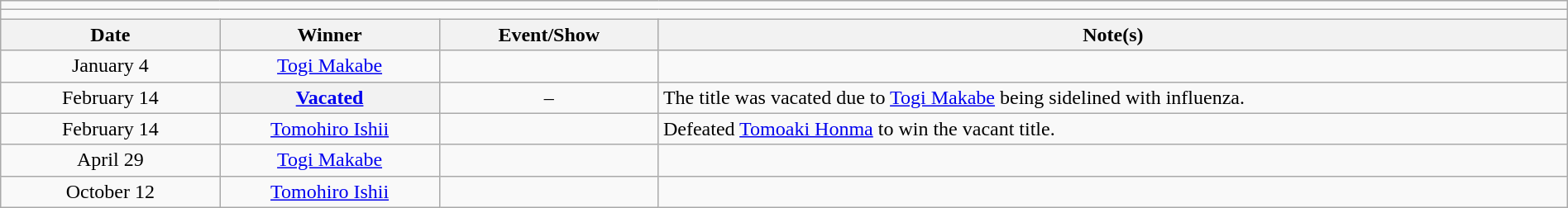<table class="wikitable" style="text-align:center; width:100%;">
<tr>
<td colspan="5"></td>
</tr>
<tr>
<td colspan="5"><strong></strong></td>
</tr>
<tr>
<th width=14%>Date</th>
<th width=14%>Winner</th>
<th width=14%>Event/Show</th>
<th width=58%>Note(s)</th>
</tr>
<tr>
<td>January 4</td>
<td><a href='#'>Togi Makabe</a></td>
<td></td>
<td align=left></td>
</tr>
<tr>
<td>February 14</td>
<th><a href='#'>Vacated</a></th>
<td>–</td>
<td align=left>The title was vacated due to <a href='#'>Togi Makabe</a> being sidelined with influenza.</td>
</tr>
<tr>
<td>February 14</td>
<td><a href='#'>Tomohiro Ishii</a></td>
<td></td>
<td align=left>Defeated <a href='#'>Tomoaki Honma</a> to win the vacant title.</td>
</tr>
<tr>
<td>April 29</td>
<td><a href='#'>Togi Makabe</a></td>
<td></td>
<td align=left></td>
</tr>
<tr>
<td>October 12</td>
<td><a href='#'>Tomohiro Ishii</a></td>
<td></td>
<td align=left></td>
</tr>
</table>
